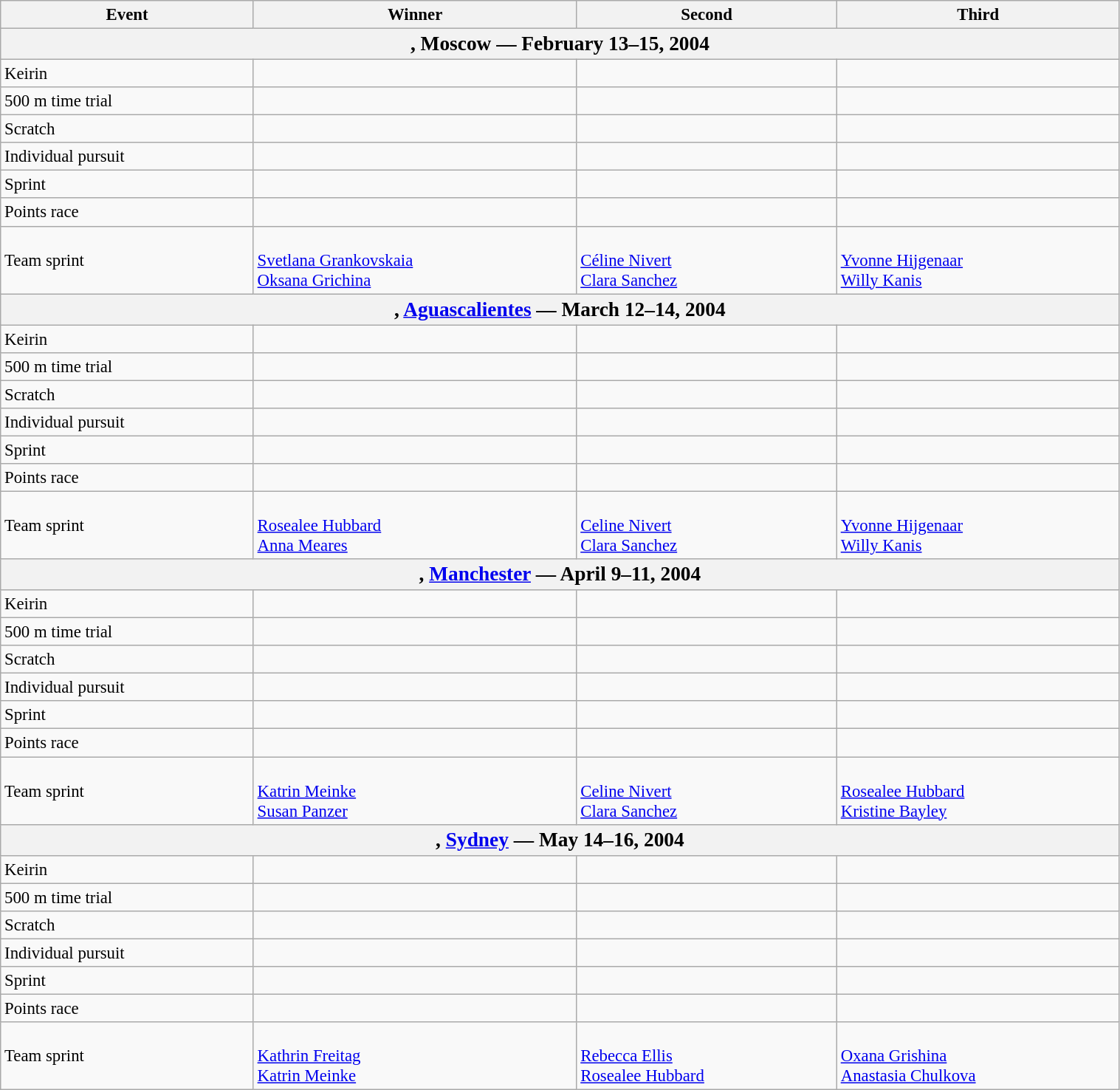<table class=wikitable style="font-size:95%" width="80%">
<tr>
<th>Event</th>
<th>Winner</th>
<th>Second</th>
<th>Third</th>
</tr>
<tr>
<th colspan=4><big>, Moscow — February 13–15, 2004</big></th>
</tr>
<tr>
<td>Keirin</td>
<td></td>
<td></td>
<td></td>
</tr>
<tr>
<td>500 m time trial</td>
<td></td>
<td></td>
<td></td>
</tr>
<tr>
<td>Scratch</td>
<td></td>
<td></td>
<td></td>
</tr>
<tr>
<td>Individual pursuit</td>
<td></td>
<td></td>
<td></td>
</tr>
<tr>
<td>Sprint</td>
<td></td>
<td></td>
<td></td>
</tr>
<tr>
<td>Points race</td>
<td></td>
<td></td>
<td></td>
</tr>
<tr>
<td>Team sprint</td>
<td><br> <a href='#'>Svetlana Grankovskaia</a> <br> <a href='#'>Oksana Grichina</a></td>
<td><br> <a href='#'>Céline Nivert</a><br> <a href='#'>Clara Sanchez</a></td>
<td><br> <a href='#'>Yvonne Hijgenaar</a><br> <a href='#'>Willy Kanis</a></td>
</tr>
<tr>
<th colspan=4><big>, <a href='#'>Aguascalientes</a> — March 12–14, 2004</big></th>
</tr>
<tr>
<td>Keirin</td>
<td></td>
<td></td>
<td></td>
</tr>
<tr>
<td>500 m time trial</td>
<td></td>
<td></td>
<td></td>
</tr>
<tr>
<td>Scratch</td>
<td></td>
<td></td>
<td></td>
</tr>
<tr>
<td>Individual pursuit</td>
<td></td>
<td></td>
<td></td>
</tr>
<tr>
<td>Sprint</td>
<td></td>
<td></td>
<td></td>
</tr>
<tr>
<td>Points race</td>
<td></td>
<td></td>
<td></td>
</tr>
<tr>
<td>Team sprint</td>
<td><br> <a href='#'>Rosealee Hubbard</a> <br> <a href='#'>Anna Meares</a></td>
<td><br> <a href='#'>Celine Nivert</a> <br> <a href='#'>Clara Sanchez</a></td>
<td><br> <a href='#'>Yvonne Hijgenaar</a> <br> <a href='#'>Willy Kanis</a></td>
</tr>
<tr>
<th colspan=4><big>, <a href='#'>Manchester</a> — April 9–11, 2004</big></th>
</tr>
<tr>
<td>Keirin</td>
<td></td>
<td></td>
<td></td>
</tr>
<tr>
<td>500 m time trial</td>
<td></td>
<td></td>
<td></td>
</tr>
<tr>
<td>Scratch</td>
<td></td>
<td></td>
<td></td>
</tr>
<tr>
<td>Individual pursuit</td>
<td></td>
<td></td>
<td></td>
</tr>
<tr>
<td>Sprint</td>
<td></td>
<td></td>
<td></td>
</tr>
<tr>
<td>Points race</td>
<td></td>
<td></td>
<td></td>
</tr>
<tr>
<td>Team sprint</td>
<td><br><a href='#'>Katrin Meinke</a><br><a href='#'>Susan Panzer</a></td>
<td><br><a href='#'>Celine Nivert</a><br><a href='#'>Clara Sanchez</a></td>
<td><br><a href='#'>Rosealee Hubbard</a><br><a href='#'>Kristine Bayley</a></td>
</tr>
<tr>
<th colspan=4><big>, <a href='#'>Sydney</a> — May 14–16, 2004</big></th>
</tr>
<tr>
<td>Keirin</td>
<td></td>
<td></td>
<td></td>
</tr>
<tr>
<td>500 m time trial</td>
<td></td>
<td></td>
<td></td>
</tr>
<tr>
<td>Scratch</td>
<td></td>
<td></td>
<td></td>
</tr>
<tr>
<td>Individual pursuit</td>
<td></td>
<td></td>
<td></td>
</tr>
<tr>
<td>Sprint</td>
<td></td>
<td></td>
<td></td>
</tr>
<tr>
<td>Points race</td>
<td></td>
<td></td>
<td></td>
</tr>
<tr>
<td>Team sprint</td>
<td><br><a href='#'>Kathrin Freitag</a><br><a href='#'>Katrin Meinke</a></td>
<td><br><a href='#'>Rebecca Ellis</a><br><a href='#'>Rosealee Hubbard</a></td>
<td><br><a href='#'>Oxana Grishina</a><br><a href='#'>Anastasia Chulkova</a></td>
</tr>
</table>
